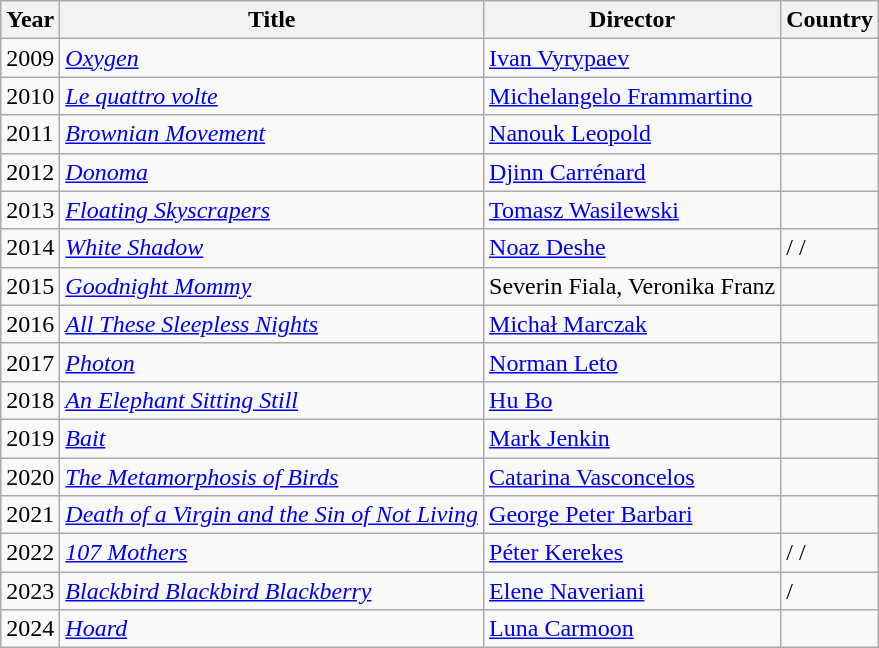<table class="wikitable sortable">
<tr>
<th>Year</th>
<th>Title</th>
<th>Director</th>
<th>Country</th>
</tr>
<tr>
<td>2009</td>
<td><em><a href='#'>Oxygen</a></em></td>
<td><a href='#'>Ivan Vyrypaev</a></td>
<td></td>
</tr>
<tr>
<td>2010</td>
<td><em><a href='#'>Le quattro volte</a></em></td>
<td><a href='#'>Michelangelo Frammartino</a></td>
<td></td>
</tr>
<tr>
<td>2011</td>
<td><em><a href='#'>Brownian Movement</a></em></td>
<td><a href='#'>Nanouk Leopold</a></td>
<td></td>
</tr>
<tr>
<td>2012</td>
<td><em><a href='#'>Donoma</a></em></td>
<td><a href='#'>Djinn Carrénard</a></td>
<td></td>
</tr>
<tr>
<td>2013</td>
<td><em><a href='#'>Floating Skyscrapers</a></em></td>
<td><a href='#'>Tomasz Wasilewski</a></td>
<td></td>
</tr>
<tr>
<td>2014</td>
<td><em><a href='#'>White Shadow</a></em></td>
<td><a href='#'>Noaz Deshe</a></td>
<td> /  / </td>
</tr>
<tr>
<td>2015</td>
<td><em><a href='#'>Goodnight Mommy</a></em></td>
<td>Severin Fiala, Veronika Franz</td>
<td></td>
</tr>
<tr>
<td>2016</td>
<td><em><a href='#'>All These Sleepless Nights</a></em></td>
<td><a href='#'>Michał Marczak</a></td>
<td></td>
</tr>
<tr>
<td>2017</td>
<td><em><a href='#'>Photon</a></em></td>
<td><a href='#'>Norman Leto</a></td>
<td></td>
</tr>
<tr>
<td>2018</td>
<td><em><a href='#'>An Elephant Sitting Still</a></em></td>
<td><a href='#'>Hu Bo</a></td>
<td></td>
</tr>
<tr>
<td>2019</td>
<td><em><a href='#'>Bait</a></em></td>
<td><a href='#'>Mark Jenkin</a></td>
<td></td>
</tr>
<tr>
<td>2020</td>
<td><em><a href='#'>The Metamorphosis of Birds</a></em></td>
<td><a href='#'>Catarina Vasconcelos</a></td>
<td></td>
</tr>
<tr>
<td>2021</td>
<td><em><a href='#'>Death of a Virgin and the Sin of Not Living</a></em></td>
<td><a href='#'>George Peter Barbari</a></td>
<td></td>
</tr>
<tr>
<td>2022</td>
<td><em><a href='#'>107 Mothers</a></em></td>
<td><a href='#'>Péter Kerekes</a></td>
<td> /  / </td>
</tr>
<tr>
<td>2023</td>
<td><em><a href='#'>Blackbird Blackbird Blackberry</a></em></td>
<td><a href='#'>Elene Naveriani</a></td>
<td> / </td>
</tr>
<tr>
<td>2024</td>
<td><em><a href='#'>Hoard</a></em></td>
<td><a href='#'>Luna Carmoon</a></td>
<td></td>
</tr>
</table>
